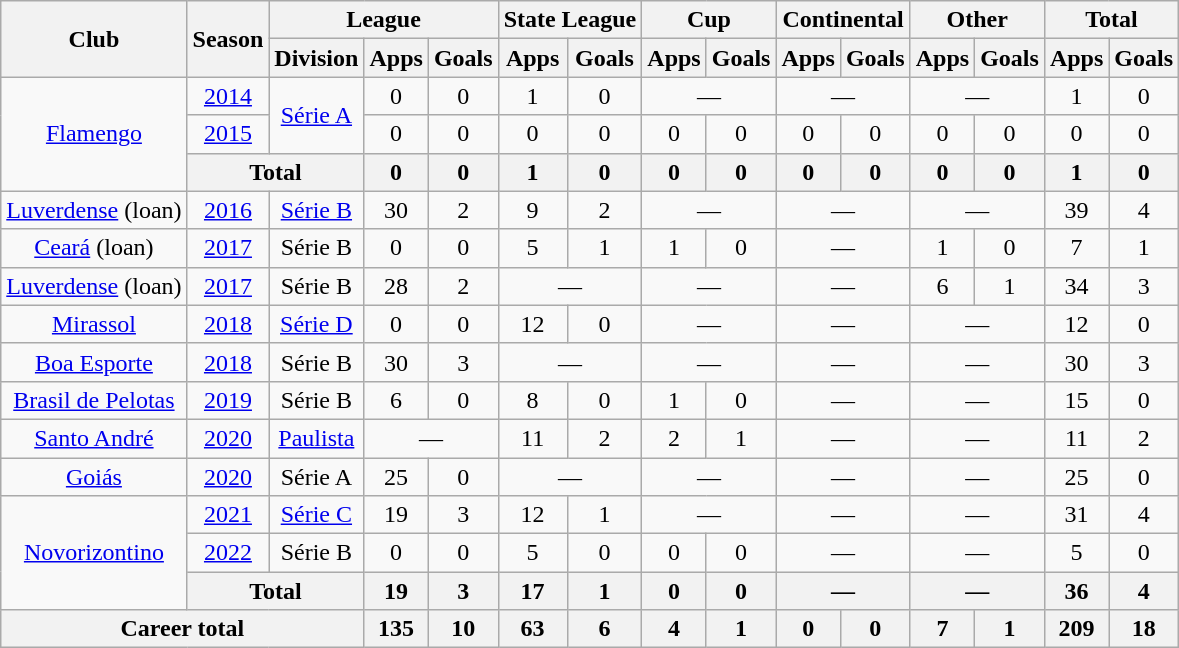<table class="wikitable" style="text-align: center;">
<tr>
<th rowspan="2">Club</th>
<th rowspan="2">Season</th>
<th colspan="3">League</th>
<th colspan="2">State League</th>
<th colspan="2">Cup</th>
<th colspan="2">Continental</th>
<th colspan="2">Other</th>
<th colspan="2">Total</th>
</tr>
<tr>
<th>Division</th>
<th>Apps</th>
<th>Goals</th>
<th>Apps</th>
<th>Goals</th>
<th>Apps</th>
<th>Goals</th>
<th>Apps</th>
<th>Goals</th>
<th>Apps</th>
<th>Goals</th>
<th>Apps</th>
<th>Goals</th>
</tr>
<tr>
<td rowspan="3" valign="center"><a href='#'>Flamengo</a></td>
<td><a href='#'>2014</a></td>
<td rowspan="2" valign="center"><a href='#'>Série A</a></td>
<td>0</td>
<td>0</td>
<td>1</td>
<td>0</td>
<td colspan=2>—</td>
<td colspan=2>—</td>
<td colspan=2>—</td>
<td>1</td>
<td>0</td>
</tr>
<tr>
<td><a href='#'>2015</a></td>
<td>0</td>
<td>0</td>
<td>0</td>
<td>0</td>
<td>0</td>
<td>0</td>
<td>0</td>
<td>0</td>
<td>0</td>
<td>0</td>
<td>0</td>
<td>0</td>
</tr>
<tr>
<th colspan="2"><strong>Total</strong></th>
<th>0</th>
<th>0</th>
<th>1</th>
<th>0</th>
<th>0</th>
<th>0</th>
<th>0</th>
<th>0</th>
<th>0</th>
<th>0</th>
<th>1</th>
<th>0</th>
</tr>
<tr>
<td valign="center"><a href='#'>Luverdense</a> (loan)</td>
<td><a href='#'>2016</a></td>
<td valign="center"><a href='#'>Série B</a></td>
<td>30</td>
<td>2</td>
<td>9</td>
<td>2</td>
<td colspan=2>—</td>
<td colspan=2>—</td>
<td colspan=2>—</td>
<td>39</td>
<td>4</td>
</tr>
<tr>
<td valign="center"><a href='#'>Ceará</a> (loan)</td>
<td><a href='#'>2017</a></td>
<td valign="center">Série B</td>
<td>0</td>
<td>0</td>
<td>5</td>
<td>1</td>
<td>1</td>
<td>0</td>
<td colspan=2>—</td>
<td>1</td>
<td>0</td>
<td>7</td>
<td>1</td>
</tr>
<tr>
<td valign="center"><a href='#'>Luverdense</a> (loan)</td>
<td><a href='#'>2017</a></td>
<td valign="center">Série B</td>
<td>28</td>
<td>2</td>
<td colspan=2>—</td>
<td colspan=2>—</td>
<td colspan=2>—</td>
<td>6</td>
<td>1</td>
<td>34</td>
<td>3</td>
</tr>
<tr>
<td valign="center"><a href='#'>Mirassol</a></td>
<td><a href='#'>2018</a></td>
<td valign="center"><a href='#'>Série D</a></td>
<td>0</td>
<td>0</td>
<td>12</td>
<td>0</td>
<td colspan=2>—</td>
<td colspan=2>—</td>
<td colspan=2>—</td>
<td>12</td>
<td>0</td>
</tr>
<tr>
<td valign="center"><a href='#'>Boa Esporte</a></td>
<td><a href='#'>2018</a></td>
<td valign="center">Série B</td>
<td>30</td>
<td>3</td>
<td colspan=2>—</td>
<td colspan=2>—</td>
<td colspan=2>—</td>
<td colspan=2>—</td>
<td>30</td>
<td>3</td>
</tr>
<tr>
<td valign=center><a href='#'>Brasil de Pelotas</a></td>
<td><a href='#'>2019</a></td>
<td valign="center">Série B</td>
<td>6</td>
<td>0</td>
<td>8</td>
<td>0</td>
<td>1</td>
<td>0</td>
<td colspan=2>—</td>
<td colspan=2>—</td>
<td>15</td>
<td>0</td>
</tr>
<tr>
<td valign=center><a href='#'>Santo André</a></td>
<td><a href='#'>2020</a></td>
<td valign="center"><a href='#'>Paulista</a></td>
<td colspan=2>—</td>
<td>11</td>
<td>2</td>
<td>2</td>
<td>1</td>
<td colspan=2>—</td>
<td colspan=2>—</td>
<td>11</td>
<td>2</td>
</tr>
<tr>
<td valign=center><a href='#'>Goiás</a></td>
<td><a href='#'>2020</a></td>
<td valign="center">Série A</td>
<td>25</td>
<td>0</td>
<td colspan=2>—</td>
<td colspan=2>—</td>
<td colspan=2>—</td>
<td colspan=2>—</td>
<td>25</td>
<td>0</td>
</tr>
<tr>
<td rowspan="3" valign=center><a href='#'>Novorizontino</a></td>
<td><a href='#'>2021</a></td>
<td valign="center"><a href='#'>Série C</a></td>
<td>19</td>
<td>3</td>
<td>12</td>
<td>1</td>
<td colspan=2>—</td>
<td colspan=2>—</td>
<td colspan=2>—</td>
<td>31</td>
<td>4</td>
</tr>
<tr>
<td><a href='#'>2022</a></td>
<td valign="center">Série B</td>
<td>0</td>
<td>0</td>
<td>5</td>
<td>0</td>
<td>0</td>
<td>0</td>
<td colspan=2>—</td>
<td colspan=2>—</td>
<td>5</td>
<td>0</td>
</tr>
<tr>
<th colspan="2"><strong>Total</strong></th>
<th>19</th>
<th>3</th>
<th>17</th>
<th>1</th>
<th>0</th>
<th>0</th>
<th colspan=2>—</th>
<th colspan=2>—</th>
<th>36</th>
<th>4</th>
</tr>
<tr>
<th colspan="3"><strong>Career total</strong></th>
<th>135</th>
<th>10</th>
<th>63</th>
<th>6</th>
<th>4</th>
<th>1</th>
<th>0</th>
<th>0</th>
<th>7</th>
<th>1</th>
<th>209</th>
<th>18</th>
</tr>
</table>
